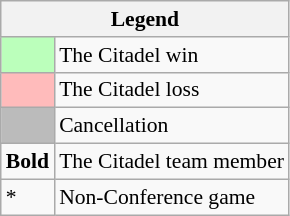<table class="wikitable" style="font-size:90%">
<tr>
<th colspan=2>Legend</th>
</tr>
<tr>
<td style="background:#bfb;"> </td>
<td>The Citadel win</td>
</tr>
<tr>
<td style="background:#fbb;"> </td>
<td>The Citadel loss</td>
</tr>
<tr>
<td style="background:#bbb;"> </td>
<td>Cancellation</td>
</tr>
<tr>
<td><strong>Bold</strong></td>
<td>The Citadel team member</td>
</tr>
<tr>
<td>*</td>
<td>Non-Conference game</td>
</tr>
</table>
